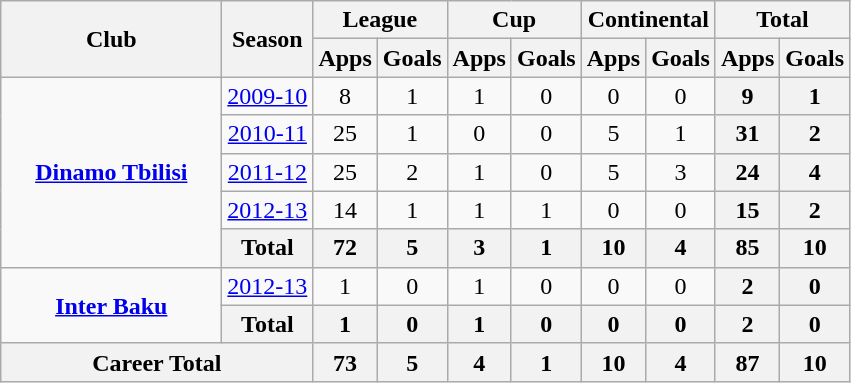<table class="wikitable">
<tr>
<th rowspan="2" width=140>Club</th>
<th rowspan="2">Season</th>
<th colspan="2">League</th>
<th colspan="2">Cup</th>
<th colspan="2">Continental</th>
<th colspan="2">Total</th>
</tr>
<tr>
<th>Apps</th>
<th>Goals</th>
<th>Apps</th>
<th>Goals</th>
<th>Apps</th>
<th>Goals</th>
<th>Apps</th>
<th>Goals</th>
</tr>
<tr>
<td rowspan="5" align=center valign=center><strong><a href='#'>Dinamo Tbilisi</a></strong></td>
<td align="center"><a href='#'>2009-10</a></td>
<td align="center">8</td>
<td align="center">1</td>
<td align="center">1</td>
<td align="center">0</td>
<td align="center">0</td>
<td align="center">0</td>
<th>9</th>
<th>1</th>
</tr>
<tr>
<td align="center"><a href='#'>2010-11</a></td>
<td align="center">25</td>
<td align="center">1</td>
<td align="center">0</td>
<td align="center">0</td>
<td align="center">5</td>
<td align="center">1</td>
<th>31</th>
<th>2</th>
</tr>
<tr>
<td align="center"><a href='#'>2011-12</a></td>
<td align="center">25</td>
<td align="center">2</td>
<td align="center">1</td>
<td align="center">0</td>
<td align="center">5</td>
<td align="center">3</td>
<th>24</th>
<th>4</th>
</tr>
<tr>
<td align="center"><a href='#'>2012-13</a></td>
<td align="center">14</td>
<td align="center">1</td>
<td align="center">1</td>
<td align="center">1</td>
<td align="center">0</td>
<td align="center">0</td>
<th>15</th>
<th>2</th>
</tr>
<tr style="background:lemonchiffon">
<th>Total</th>
<th>72</th>
<th>5</th>
<th>3</th>
<th>1</th>
<th>10</th>
<th>4</th>
<th>85</th>
<th>10</th>
</tr>
<tr>
<td rowspan="2" align=center valign=center><strong><a href='#'>Inter Baku</a></strong></td>
<td align="center"><a href='#'>2012-13</a></td>
<td align="center">1</td>
<td align="center">0</td>
<td align="center">1</td>
<td align="center">0</td>
<td align="center">0</td>
<td align="center">0</td>
<th>2</th>
<th>0</th>
</tr>
<tr>
<th>Total</th>
<th>1</th>
<th>0</th>
<th>1</th>
<th>0</th>
<th>0</th>
<th>0</th>
<th>2</th>
<th>0</th>
</tr>
<tr>
<th colspan="2">Career Total</th>
<th>73</th>
<th>5</th>
<th>4</th>
<th>1</th>
<th>10</th>
<th>4</th>
<th>87</th>
<th>10</th>
</tr>
</table>
